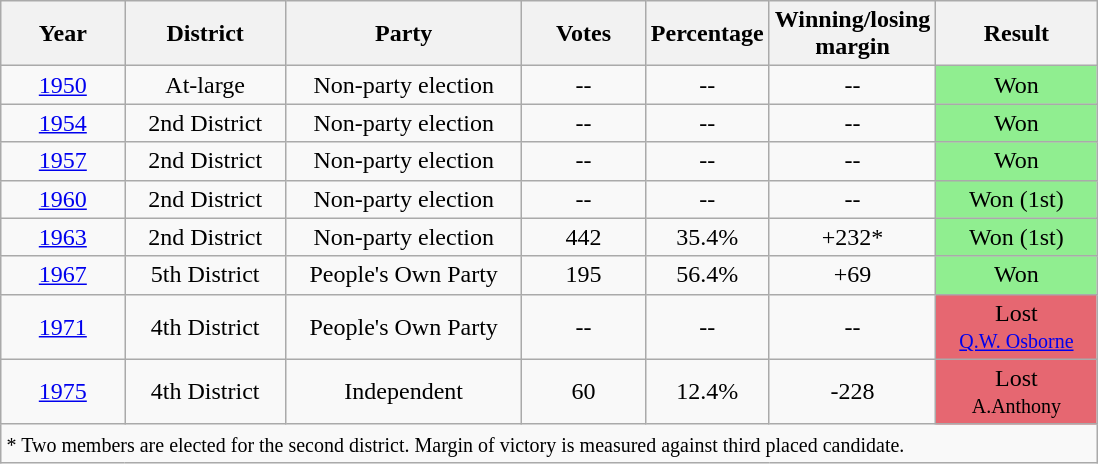<table class="wikitable" style="margin: 1em auto 1em auto">
<tr>
<th align="center" width="75">Year</th>
<th align="center" width="100">District</th>
<th align="center" width="150">Party</th>
<th align="center" width="75">Votes</th>
<th align="center" width="75">Percentage</th>
<th align="center" width="75">Winning/losing margin</th>
<th align="center" width="100">Result</th>
</tr>
<tr>
<td align="center"><a href='#'>1950</a></td>
<td align="center">At-large</td>
<td align="center">Non-party election</td>
<td align="center">--</td>
<td align="center">--</td>
<td align="center">--</td>
<td align="center" style="background: #90EE90;">Won</td>
</tr>
<tr>
<td align="center"><a href='#'>1954</a></td>
<td align="center">2nd District</td>
<td align="center">Non-party election</td>
<td align="center">--</td>
<td align="center">--</td>
<td align="center">--</td>
<td align="center" style="background: #90EE90;">Won</td>
</tr>
<tr>
<td align="center"><a href='#'>1957</a></td>
<td align="center">2nd District</td>
<td align="center">Non-party election</td>
<td align="center">--</td>
<td align="center">--</td>
<td align="center">--</td>
<td align="center" style="background: #90EE90;">Won</td>
</tr>
<tr>
<td align="center"><a href='#'>1960</a></td>
<td align="center">2nd District</td>
<td align="center">Non-party election</td>
<td align="center">--</td>
<td align="center">--</td>
<td align="center">--</td>
<td align="center" style="background: #90EE90;">Won (1st)</td>
</tr>
<tr>
<td align="center"><a href='#'>1963</a></td>
<td align="center">2nd District</td>
<td align="center">Non-party election</td>
<td align="center">442</td>
<td align="center">35.4%</td>
<td align="center">+232*</td>
<td align="center" style="background: #90EE90;">Won (1st)</td>
</tr>
<tr>
<td align="center"><a href='#'>1967</a></td>
<td align="center">5th District</td>
<td align="center">People's Own Party</td>
<td align="center">195</td>
<td align="center">56.4%</td>
<td align="center">+69</td>
<td align="center" style="background: #90EE90;">Won</td>
</tr>
<tr>
<td align="center"><a href='#'>1971</a></td>
<td align="center">4th District</td>
<td align="center">People's Own Party</td>
<td align="center">--</td>
<td align="center">--</td>
<td align="center">--</td>
<td align="center" style="background: #E66771;">Lost<br><small><a href='#'>Q.W. Osborne</a></small></td>
</tr>
<tr>
<td align="center"><a href='#'>1975</a></td>
<td align="center">4th District</td>
<td align="center">Independent</td>
<td align="center">60</td>
<td align="center">12.4%</td>
<td align="center">-228</td>
<td align="center" style="background: #E66771;">Lost<br><small>A.Anthony</small></td>
</tr>
<tr>
<td colspan=7><small>* Two members are elected for the second district.  Margin of victory is measured against third placed candidate.</small></td>
</tr>
</table>
